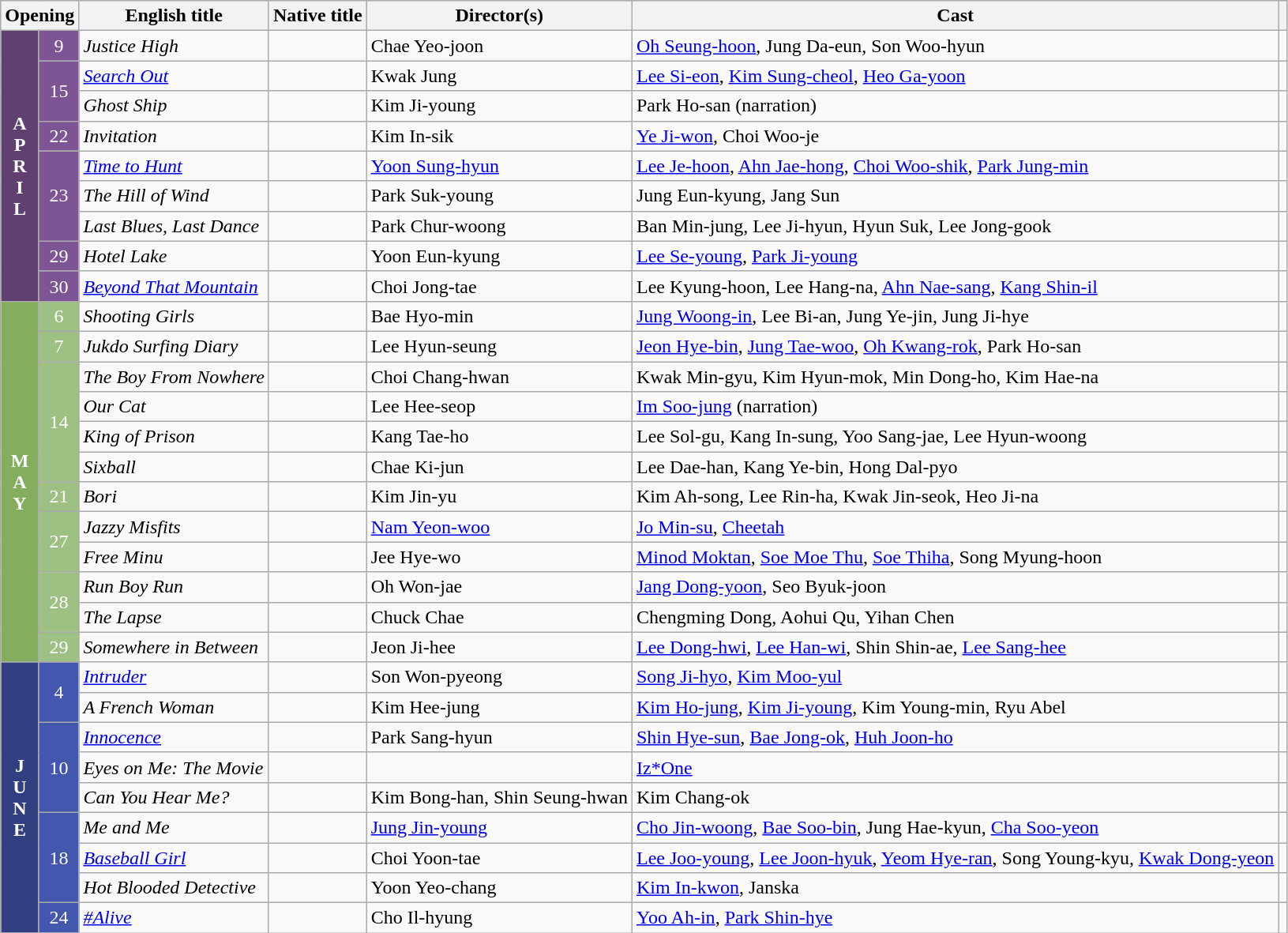<table class="wikitable sortable">
<tr style="background:#b0e0e6; text-align:center">
<th colspan="2">Opening</th>
<th>English title</th>
<th>Native title</th>
<th>Director(s)</th>
<th>Cast</th>
<th class="unsortable"></th>
</tr>
<tr>
<th rowspan="9" style="text-align:center; background:#604071; color:white;">A<br>P<br>R<br>I<br>L</th>
<td rowspan="1" style="text-align:center; background:#7D5494; color:white;">9</td>
<td><em>Justice High</em></td>
<td></td>
<td>Chae Yeo-joon</td>
<td><a href='#'>Oh Seung-hoon</a>, Jung Da-eun, Son Woo-hyun</td>
<td></td>
</tr>
<tr>
<td rowspan="2" style="text-align:center; background:#7D5494; color:white;">15</td>
<td><em><a href='#'>Search Out</a></em></td>
<td></td>
<td>Kwak Jung</td>
<td><a href='#'>Lee Si-eon</a>, <a href='#'>Kim Sung-cheol</a>, <a href='#'>Heo Ga-yoon</a></td>
<td></td>
</tr>
<tr>
<td><em>Ghost Ship</em></td>
<td></td>
<td>Kim Ji-young</td>
<td>Park Ho-san (narration)</td>
<td></td>
</tr>
<tr>
<td rowspan="1" style="text-align:center; background:#7D5494; color:white;">22</td>
<td><em>Invitation</em></td>
<td></td>
<td>Kim In-sik</td>
<td><a href='#'>Ye Ji-won</a>, Choi Woo-je</td>
<td></td>
</tr>
<tr>
<td rowspan="3" style="text-align:center; background:#7D5494; color:white;">23</td>
<td><em><a href='#'>Time to Hunt</a></em></td>
<td></td>
<td><a href='#'>Yoon Sung-hyun</a></td>
<td><a href='#'>Lee Je-hoon</a>, <a href='#'>Ahn Jae-hong</a>, <a href='#'>Choi Woo-shik</a>, <a href='#'>Park Jung-min</a></td>
<td></td>
</tr>
<tr>
<td><em>The Hill of Wind</em></td>
<td></td>
<td>Park Suk-young</td>
<td>Jung Eun-kyung, Jang Sun</td>
<td></td>
</tr>
<tr>
<td><em>Last Blues, Last Dance</em></td>
<td></td>
<td>Park Chur-woong</td>
<td>Ban Min-jung, Lee Ji-hyun, Hyun Suk, Lee Jong-gook</td>
<td></td>
</tr>
<tr>
<td rowspan="1" style="text-align:center; background:#7D5494; color:white;">29</td>
<td><em>Hotel Lake</em></td>
<td></td>
<td>Yoon Eun-kyung</td>
<td><a href='#'>Lee Se-young</a>, <a href='#'>Park Ji-young</a></td>
<td></td>
</tr>
<tr>
<td rowspan="1" style="text-align:center; background:#7D5494; color:white;">30</td>
<td><em><a href='#'>Beyond That Mountain</a></em></td>
<td></td>
<td>Choi Jong-tae</td>
<td>Lee Kyung-hoon, Lee Hang-na, <a href='#'>Ahn Nae-sang</a>, <a href='#'>Kang Shin-il</a></td>
<td></td>
</tr>
<tr>
<th rowspan="12" style="text-align:center; background:#82AE5E; color:white;">M<br>A<br>Y</th>
<td rowspan="1" style="text-align:center; background:#9EC083; color:white;">6</td>
<td><em>Shooting Girls</em></td>
<td></td>
<td>Bae Hyo-min</td>
<td><a href='#'>Jung Woong-in</a>, Lee Bi-an, Jung Ye-jin, Jung Ji-hye</td>
<td></td>
</tr>
<tr>
<td rowspan="1" style="text-align:center; background:#9EC083; color:white;">7</td>
<td><em>Jukdo Surfing Diary</em></td>
<td></td>
<td>Lee Hyun-seung</td>
<td><a href='#'>Jeon Hye-bin</a>, <a href='#'>Jung Tae-woo</a>, <a href='#'>Oh Kwang-rok</a>, Park Ho-san</td>
<td></td>
</tr>
<tr>
<td rowspan="4" style="text-align:center; background:#9EC083; color:white;">14</td>
<td><em>The Boy From Nowhere</em></td>
<td></td>
<td>Choi Chang-hwan</td>
<td>Kwak Min-gyu, Kim Hyun-mok, Min Dong-ho, Kim Hae-na</td>
<td></td>
</tr>
<tr>
<td><em>Our Cat</em></td>
<td></td>
<td>Lee Hee-seop</td>
<td><a href='#'>Im Soo-jung</a> (narration)</td>
<td></td>
</tr>
<tr>
<td><em>King of Prison</em></td>
<td></td>
<td>Kang Tae-ho</td>
<td>Lee Sol-gu, Kang In-sung, Yoo Sang-jae, Lee Hyun-woong</td>
<td></td>
</tr>
<tr>
<td><em>Sixball</em></td>
<td></td>
<td>Chae Ki-jun</td>
<td>Lee Dae-han, Kang Ye-bin, Hong Dal-pyo</td>
<td></td>
</tr>
<tr>
<td rowspan="1" style="text-align:center; background:#9EC083; color:white;">21</td>
<td><em>Bori</em></td>
<td></td>
<td>Kim Jin-yu</td>
<td>Kim Ah-song, Lee Rin-ha, Kwak Jin-seok, Heo Ji-na</td>
<td></td>
</tr>
<tr>
<td rowspan="2" style="text-align:center; background:#9EC083; color:white;">27</td>
<td><em>Jazzy Misfits</em></td>
<td></td>
<td><a href='#'>Nam Yeon-woo</a></td>
<td><a href='#'>Jo Min-su</a>, <a href='#'>Cheetah</a></td>
<td></td>
</tr>
<tr>
<td><em>Free Minu</em></td>
<td></td>
<td>Jee Hye-wo</td>
<td><a href='#'>Minod Moktan</a>, <a href='#'>Soe Moe Thu</a>, <a href='#'>Soe Thiha</a>, Song Myung-hoon</td>
<td></td>
</tr>
<tr>
<td rowspan="2" style="text-align:center; background:#9EC083; color:white;">28</td>
<td><em>Run Boy Run</em></td>
<td></td>
<td>Oh Won-jae</td>
<td><a href='#'>Jang Dong-yoon</a>, Seo Byuk-joon</td>
<td></td>
</tr>
<tr>
<td><em>The Lapse</em></td>
<td></td>
<td>Chuck Chae</td>
<td>Chengming Dong, Aohui Qu, Yihan Chen</td>
<td></td>
</tr>
<tr>
<td rowspan="1" style="text-align:center; background:#9EC083; color:white;">29</td>
<td><em>Somewhere in Between</em></td>
<td></td>
<td>Jeon Ji-hee</td>
<td><a href='#'>Lee Dong-hwi</a>, <a href='#'>Lee Han-wi</a>, Shin Shin-ae, <a href='#'>Lee Sang-hee</a></td>
<td></td>
</tr>
<tr>
<th rowspan="10" style="text-align:center; background:#324081; color:white;">J<br>U<br>N<br>E</th>
<td rowspan="2" style="text-align:center; background:#4457AE; color:white;">4</td>
<td><em><a href='#'>Intruder</a></em></td>
<td></td>
<td>Son Won-pyeong</td>
<td><a href='#'>Song Ji-hyo</a>, <a href='#'>Kim Moo-yul</a></td>
<td></td>
</tr>
<tr>
<td><em>A French Woman</em></td>
<td></td>
<td>Kim Hee-jung</td>
<td><a href='#'>Kim Ho-jung</a>, <a href='#'>Kim Ji-young</a>, Kim Young-min, Ryu Abel</td>
<td></td>
</tr>
<tr>
<td rowspan="3" style="text-align:center; background:#4457AE; color:white;">10</td>
<td><em><a href='#'>Innocence</a></em></td>
<td></td>
<td>Park Sang-hyun</td>
<td><a href='#'>Shin Hye-sun</a>, <a href='#'>Bae Jong-ok</a>, <a href='#'>Huh Joon-ho</a></td>
<td></td>
</tr>
<tr>
<td><em>Eyes on Me: The Movie</em></td>
<td></td>
<td></td>
<td><a href='#'>Iz*One</a></td>
<td></td>
</tr>
<tr>
<td><em>Can You Hear Me?</em></td>
<td></td>
<td>Kim Bong-han, Shin Seung-hwan</td>
<td>Kim Chang-ok</td>
<td></td>
</tr>
<tr>
<td rowspan="3" style="text-align:center; background:#4457AE; color:white;">18</td>
<td><em>Me and Me</em></td>
<td></td>
<td><a href='#'>Jung Jin-young</a></td>
<td><a href='#'>Cho Jin-woong</a>, <a href='#'>Bae Soo-bin</a>, Jung Hae-kyun, <a href='#'>Cha Soo-yeon</a></td>
<td></td>
</tr>
<tr>
<td><em><a href='#'>Baseball Girl</a></em></td>
<td></td>
<td>Choi Yoon-tae</td>
<td><a href='#'>Lee Joo-young</a>, <a href='#'>Lee Joon-hyuk</a>, <a href='#'>Yeom Hye-ran</a>, Song Young-kyu, <a href='#'>Kwak Dong-yeon</a></td>
<td></td>
</tr>
<tr>
<td><em>Hot Blooded Detective</em></td>
<td></td>
<td>Yoon Yeo-chang</td>
<td><a href='#'>Kim In-kwon</a>, Janska</td>
<td></td>
</tr>
<tr>
<td rowspan="1" style="text-align:center; background:#4457AE; color:white;">24</td>
<td><em><a href='#'>#Alive</a></em></td>
<td></td>
<td>Cho Il-hyung</td>
<td><a href='#'>Yoo Ah-in</a>, <a href='#'>Park Shin-hye</a></td>
<td></td>
</tr>
</table>
